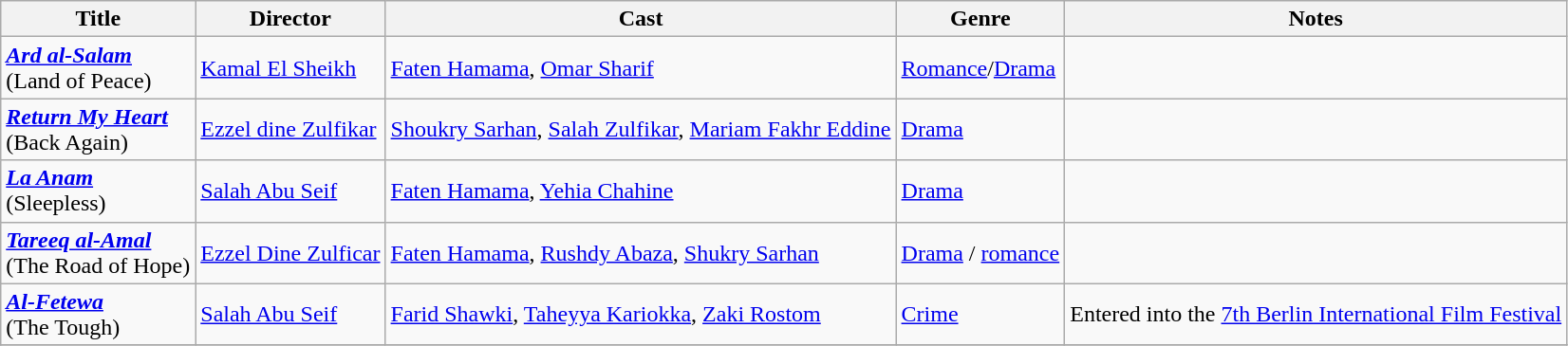<table class="wikitable">
<tr>
<th>Title</th>
<th>Director</th>
<th>Cast</th>
<th>Genre</th>
<th>Notes</th>
</tr>
<tr>
<td><strong><em><a href='#'>Ard al-Salam</a></em></strong><br>(Land of Peace)</td>
<td><a href='#'>Kamal El Sheikh</a></td>
<td><a href='#'>Faten Hamama</a>, <a href='#'>Omar Sharif</a></td>
<td><a href='#'>Romance</a>/<a href='#'>Drama</a></td>
<td></td>
</tr>
<tr>
<td><strong><em><a href='#'>Return My Heart</a></em></strong><br>(Back Again)</td>
<td><a href='#'>Ezzel dine Zulfikar</a></td>
<td><a href='#'>Shoukry Sarhan</a>, <a href='#'>Salah Zulfikar</a>, <a href='#'>Mariam Fakhr Eddine</a></td>
<td><a href='#'>Drama</a></td>
<td></td>
</tr>
<tr>
<td><strong><em><a href='#'>La Anam</a></em></strong><br>(Sleepless)</td>
<td><a href='#'>Salah Abu Seif</a></td>
<td><a href='#'>Faten Hamama</a>, <a href='#'>Yehia Chahine</a></td>
<td><a href='#'>Drama</a></td>
<td></td>
</tr>
<tr>
<td><strong><em><a href='#'>Tareeq al-Amal</a></em></strong><br>(The Road of Hope)</td>
<td><a href='#'>Ezzel Dine Zulficar</a></td>
<td><a href='#'>Faten Hamama</a>, <a href='#'>Rushdy Abaza</a>, <a href='#'>Shukry Sarhan</a></td>
<td><a href='#'>Drama</a> / <a href='#'>romance</a></td>
<td></td>
</tr>
<tr>
<td><strong><em><a href='#'>Al-Fetewa</a></em></strong><br>(The Tough)</td>
<td><a href='#'>Salah Abu Seif</a></td>
<td><a href='#'>Farid Shawki</a>, <a href='#'>Taheyya Kariokka</a>, <a href='#'>Zaki Rostom</a></td>
<td><a href='#'>Crime</a></td>
<td>Entered into the <a href='#'>7th Berlin International Film Festival</a></td>
</tr>
<tr>
</tr>
</table>
